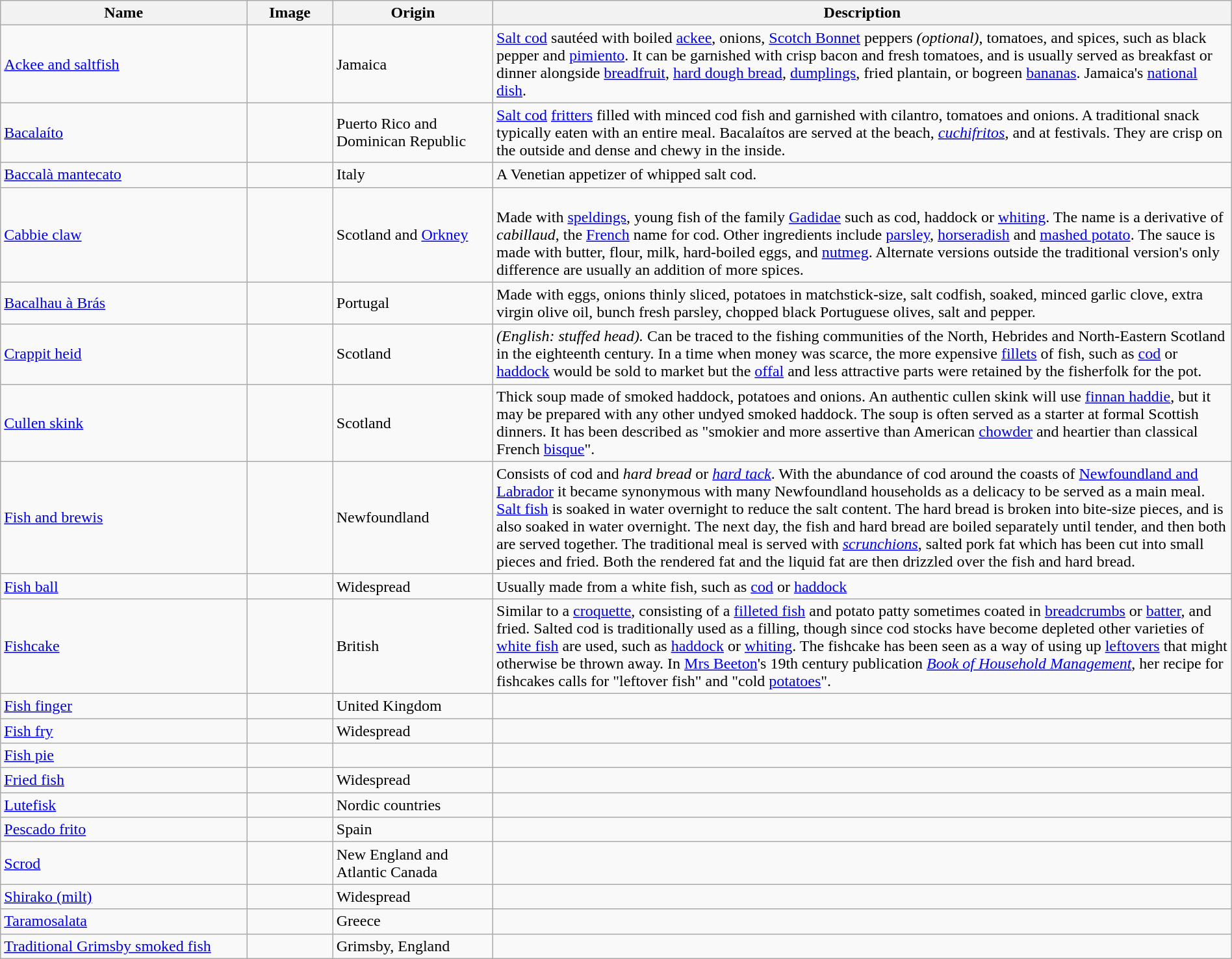<table class="wikitable sortable" style="width:100%; height:100px;">
<tr>
<th style="width:20%;">Name</th>
<th style="width:7%;">Image</th>
<th style="width:13%;">Origin</th>
<th style="width:60%;">Description</th>
</tr>
<tr>
<td><a href='#'>Ackee and saltfish</a></td>
<td></td>
<td>Jamaica</td>
<td><a href='#'>Salt cod</a> sautéed with boiled <a href='#'>ackee</a>, onions, <a href='#'>Scotch Bonnet</a> peppers <em>(optional)</em>, tomatoes, and spices, such as black pepper and <a href='#'>pimiento</a>. It can be garnished with crisp bacon and fresh tomatoes, and is usually served as breakfast or dinner alongside <a href='#'>breadfruit</a>, <a href='#'>hard dough bread</a>, <a href='#'>dumplings</a>, fried plantain, or bogreen <a href='#'>bananas</a>. Jamaica's <a href='#'>national dish</a>.</td>
</tr>
<tr>
<td><a href='#'>Bacalaíto</a></td>
<td></td>
<td>Puerto Rico and Dominican Republic</td>
<td><a href='#'>Salt cod</a> <a href='#'>fritters</a> filled with minced cod fish and garnished with cilantro, tomatoes and onions. A traditional snack typically eaten with an entire meal. Bacalaítos are served at the beach, <em><a href='#'>cuchifritos</a></em>, and at festivals. They are crisp on the outside and dense and chewy in the inside.</td>
</tr>
<tr>
<td><a href='#'>Baccalà mantecato</a></td>
<td></td>
<td>Italy</td>
<td>A Venetian appetizer of whipped salt cod.</td>
</tr>
<tr>
<td><a href='#'>Cabbie claw</a></td>
<td></td>
<td>Scotland and <a href='#'>Orkney</a></td>
<td><br>Made with <a href='#'>speldings</a>, young fish of the family <a href='#'>Gadidae</a> such as cod, haddock or <a href='#'>whiting</a>. The name is a derivative of <em>cabillaud</em>, the <a href='#'>French</a> name for cod. Other ingredients include <a href='#'>parsley</a>, <a href='#'>horseradish</a> and <a href='#'>mashed potato</a>.  The sauce is made with butter, flour, milk, hard-boiled eggs, and <a href='#'>nutmeg</a>. Alternate versions outside the traditional version's only difference are usually an addition of more spices.</td>
</tr>
<tr>
<td><a href='#'>Bacalhau à Brás</a></td>
<td></td>
<td>Portugal</td>
<td>Made with eggs, onions thinly sliced, potatoes in matchstick-size, salt codfish, soaked, minced garlic clove, extra virgin olive oil, bunch fresh parsley, chopped black Portuguese olives, salt and pepper.</td>
</tr>
<tr>
<td><a href='#'>Crappit heid</a></td>
<td></td>
<td>Scotland</td>
<td><em>(English: stuffed head).</em> Can be traced to the fishing communities of the North, Hebrides and North-Eastern Scotland in the eighteenth century. In a time when money was scarce, the more expensive <a href='#'>fillets</a> of fish, such as <a href='#'>cod</a> or <a href='#'>haddock</a> would be sold to market but the <a href='#'>offal</a> and less attractive parts were retained by the fisherfolk for the pot.</td>
</tr>
<tr>
<td><a href='#'>Cullen skink</a></td>
<td></td>
<td>Scotland</td>
<td>Thick soup made of smoked haddock, potatoes and onions. An authentic cullen skink will use <a href='#'>finnan haddie</a>, but it may be prepared with any other undyed smoked haddock. The soup is often served as a starter at formal Scottish dinners. It has been described as "smokier and more assertive than American <a href='#'>chowder</a> and heartier than classical French <a href='#'>bisque</a>".</td>
</tr>
<tr>
<td><a href='#'>Fish and brewis</a></td>
<td></td>
<td>Newfoundland</td>
<td>Consists of cod and <em>hard bread</em> or <em><a href='#'>hard tack</a></em>. With the abundance of cod around the coasts of <a href='#'>Newfoundland and Labrador</a> it became synonymous with many Newfoundland households as a delicacy to be served as a main meal. <a href='#'>Salt fish</a> is soaked in water overnight to reduce the salt content. The hard bread is broken into bite-size pieces, and is also soaked in water overnight. The next day, the fish and hard bread are boiled separately until tender, and then both are served together. The traditional meal is served with <em><a href='#'>scrunchions</a></em>, salted pork fat which has been cut into small pieces and fried. Both the rendered fat and the liquid fat are then drizzled over the fish and hard bread.</td>
</tr>
<tr>
<td><a href='#'>Fish ball</a></td>
<td></td>
<td>Widespread</td>
<td>Usually made from a white fish, such as <a href='#'>cod</a> or <a href='#'>haddock</a></td>
</tr>
<tr>
<td><a href='#'>Fishcake</a></td>
<td></td>
<td>British</td>
<td>Similar to a <a href='#'>croquette</a>, consisting of a <a href='#'>filleted fish</a> and potato patty sometimes coated in <a href='#'>breadcrumbs</a> or <a href='#'>batter</a>, and fried. Salted cod is traditionally used as a filling, though since cod stocks have become depleted other varieties of <a href='#'>white fish</a> are used, such as <a href='#'>haddock</a> or <a href='#'>whiting</a>. The fishcake has been seen as a way of using up <a href='#'>leftovers</a> that might otherwise be thrown away. In <a href='#'>Mrs Beeton</a>'s 19th century publication <em><a href='#'>Book of Household Management</a></em>, her recipe for fishcakes calls for "leftover fish" and "cold <a href='#'>potatoes</a>".</td>
</tr>
<tr>
<td><a href='#'>Fish finger</a></td>
<td></td>
<td>United Kingdom</td>
<td></td>
</tr>
<tr>
<td><a href='#'>Fish fry</a></td>
<td></td>
<td>Widespread</td>
<td></td>
</tr>
<tr>
<td><a href='#'>Fish pie</a></td>
<td></td>
<td></td>
<td></td>
</tr>
<tr>
<td><a href='#'>Fried fish</a></td>
<td></td>
<td>Widespread</td>
<td></td>
</tr>
<tr>
<td><a href='#'>Lutefisk</a></td>
<td></td>
<td>Nordic countries</td>
<td></td>
</tr>
<tr>
<td><a href='#'>Pescado frito</a></td>
<td></td>
<td>Spain</td>
<td></td>
</tr>
<tr>
<td><a href='#'>Scrod</a></td>
<td></td>
<td>New England and Atlantic Canada</td>
<td></td>
</tr>
<tr>
<td><a href='#'>Shirako (milt)</a></td>
<td></td>
<td>Widespread</td>
<td></td>
</tr>
<tr>
<td><a href='#'>Taramosalata</a></td>
<td></td>
<td>Greece</td>
<td></td>
</tr>
<tr>
<td><a href='#'>Traditional Grimsby smoked fish</a></td>
<td></td>
<td>Grimsby, England</td>
<td></td>
</tr>
</table>
